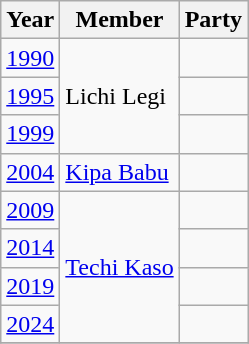<table class="wikitable sortable">
<tr>
<th>Year</th>
<th>Member</th>
<th colspan="2">Party</th>
</tr>
<tr>
<td><a href='#'>1990</a></td>
<td rowspan=3>Lichi Legi</td>
<td></td>
</tr>
<tr>
<td><a href='#'>1995</a></td>
<td></td>
</tr>
<tr>
<td><a href='#'>1999</a></td>
</tr>
<tr>
<td><a href='#'>2004</a></td>
<td><a href='#'>Kipa Babu</a></td>
<td></td>
</tr>
<tr>
<td><a href='#'>2009</a></td>
<td rowspan=4><a href='#'>Techi Kaso</a></td>
<td></td>
</tr>
<tr>
<td><a href='#'>2014</a></td>
<td></td>
</tr>
<tr>
<td><a href='#'>2019</a></td>
<td></td>
</tr>
<tr>
<td><a href='#'>2024</a></td>
<td></td>
</tr>
<tr>
</tr>
</table>
